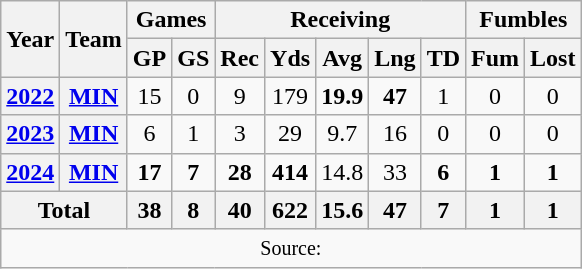<table class="wikitable" style="text-align: center;">
<tr>
<th rowspan="2">Year</th>
<th rowspan="2">Team</th>
<th colspan="2">Games</th>
<th colspan="5">Receiving</th>
<th colspan="2">Fumbles</th>
</tr>
<tr>
<th>GP</th>
<th>GS</th>
<th>Rec</th>
<th>Yds</th>
<th>Avg</th>
<th>Lng</th>
<th>TD</th>
<th>Fum</th>
<th>Lost</th>
</tr>
<tr>
<th><a href='#'>2022</a></th>
<th><a href='#'>MIN</a></th>
<td>15</td>
<td>0</td>
<td>9</td>
<td>179</td>
<td><strong>19.9</strong></td>
<td><strong>47</strong></td>
<td>1</td>
<td>0</td>
<td>0</td>
</tr>
<tr>
<th><a href='#'>2023</a></th>
<th><a href='#'>MIN</a></th>
<td>6</td>
<td>1</td>
<td>3</td>
<td>29</td>
<td>9.7</td>
<td>16</td>
<td>0</td>
<td>0</td>
<td>0</td>
</tr>
<tr>
<th><a href='#'>2024</a></th>
<th><a href='#'>MIN</a></th>
<td><strong>17</strong></td>
<td><strong>7</strong></td>
<td><strong>28</strong></td>
<td><strong>414</strong></td>
<td>14.8</td>
<td>33</td>
<td><strong>6</strong></td>
<td><strong>1</strong></td>
<td><strong>1</strong></td>
</tr>
<tr>
<th colspan="2">Total</th>
<th>38</th>
<th>8</th>
<th>40</th>
<th>622</th>
<th>15.6</th>
<th>47</th>
<th>7</th>
<th>1</th>
<th>1</th>
</tr>
<tr>
<td colspan="11"><small>Source: </small></td>
</tr>
</table>
